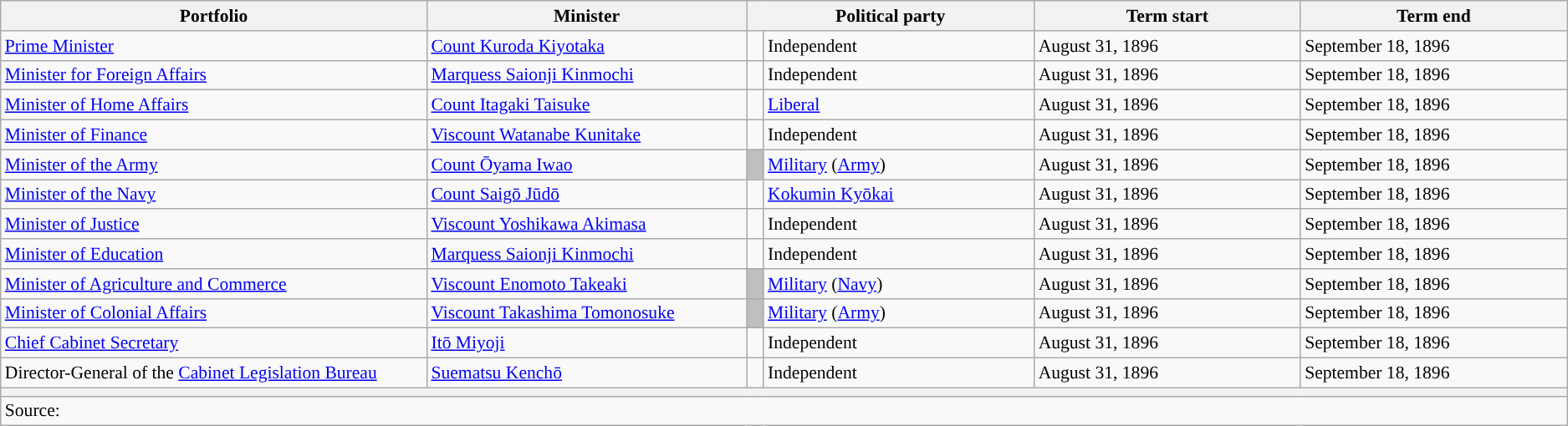<table class="wikitable unsortable" style="font-size: 90%;">
<tr>
<th width="20%" scope="col">Portfolio</th>
<th width="15%" scope="col">Minister</th>
<th colspan="2" width="13.5%" scope="col">Political party</th>
<th width="12.5%" scope="col">Term start</th>
<th width="12.5%" scope="col">Term end</th>
</tr>
<tr>
<td style="text-align: left;"><a href='#'>Prime Minister</a></td>
<td><a href='#'>Count Kuroda Kiyotaka</a></td>
<td style="color:inherit;background:"></td>
<td>Independent</td>
<td>August 31, 1896</td>
<td>September 18, 1896</td>
</tr>
<tr>
<td><a href='#'>Minister for Foreign Affairs</a></td>
<td><a href='#'>Marquess Saionji Kinmochi</a></td>
<td style="color:inherit;background:"></td>
<td>Independent</td>
<td>August 31, 1896</td>
<td>September 18, 1896</td>
</tr>
<tr>
<td><a href='#'>Minister of Home Affairs</a></td>
<td><a href='#'>Count Itagaki Taisuke</a></td>
<td style="color:inherit;background:"></td>
<td><a href='#'>Liberal</a></td>
<td>August 31, 1896</td>
<td>September 18, 1896</td>
</tr>
<tr>
<td><a href='#'>Minister of Finance</a></td>
<td><a href='#'>Viscount Watanabe Kunitake</a></td>
<td style="color:inherit;background:"></td>
<td>Independent</td>
<td>August 31, 1896</td>
<td>September 18, 1896</td>
</tr>
<tr>
<td><a href='#'>Minister of the Army</a></td>
<td><a href='#'>Count Ōyama Iwao</a></td>
<td style="color:inherit;background:#bfbfbf"></td>
<td><a href='#'>Military</a> (<a href='#'>Army</a>)</td>
<td>August 31, 1896</td>
<td>September 18, 1896</td>
</tr>
<tr>
<td><a href='#'>Minister of the Navy</a></td>
<td><a href='#'>Count Saigō Jūdō</a></td>
<td style="color:inherit;background:"></td>
<td><a href='#'>Kokumin Kyōkai</a></td>
<td>August 31, 1896</td>
<td>September 18, 1896</td>
</tr>
<tr>
<td><a href='#'>Minister of Justice</a></td>
<td><a href='#'>Viscount Yoshikawa Akimasa</a></td>
<td style="color:inherit;background:"></td>
<td>Independent</td>
<td>August 31, 1896</td>
<td>September 18, 1896</td>
</tr>
<tr>
<td><a href='#'>Minister of Education</a></td>
<td><a href='#'>Marquess Saionji Kinmochi</a></td>
<td style="color:inherit;background:"></td>
<td>Independent</td>
<td>August 31, 1896</td>
<td>September 18, 1896</td>
</tr>
<tr>
<td><a href='#'>Minister of Agriculture and Commerce</a></td>
<td><a href='#'>Viscount Enomoto Takeaki</a></td>
<td style="color:inherit;background:#bfbfbf"></td>
<td><a href='#'>Military</a> (<a href='#'>Navy</a>)</td>
<td>August 31, 1896</td>
<td>September 18, 1896</td>
</tr>
<tr>
<td><a href='#'>Minister of Colonial Affairs</a></td>
<td><a href='#'>Viscount Takashima Tomonosuke</a></td>
<td style="color:inherit;background:#bfbfbf"></td>
<td><a href='#'>Military</a> (<a href='#'>Army</a>)</td>
<td>August 31, 1896</td>
<td>September 18, 1896</td>
</tr>
<tr>
<td><a href='#'>Chief Cabinet Secretary</a></td>
<td><a href='#'>Itō Miyoji</a></td>
<td style="color:inherit;background:"></td>
<td>Independent</td>
<td>August 31, 1896</td>
<td>September 18, 1896</td>
</tr>
<tr>
<td>Director-General of the <a href='#'>Cabinet Legislation Bureau</a></td>
<td><a href='#'>Suematsu Kenchō</a></td>
<td style="color:inherit;background:"></td>
<td>Independent</td>
<td>August 31, 1896</td>
<td>September 18, 1896</td>
</tr>
<tr>
<th colspan="6"></th>
</tr>
<tr>
<td colspan="6">Source:</td>
</tr>
</table>
